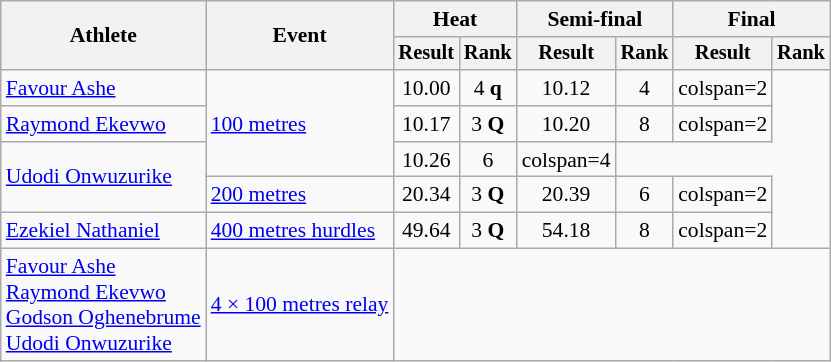<table class="wikitable" style="font-size:90%">
<tr>
<th rowspan="2">Athlete</th>
<th rowspan="2">Event</th>
<th colspan="2">Heat</th>
<th colspan="2">Semi-final</th>
<th colspan="2">Final</th>
</tr>
<tr style="font-size:95%">
<th>Result</th>
<th>Rank</th>
<th>Result</th>
<th>Rank</th>
<th>Result</th>
<th>Rank</th>
</tr>
<tr align=center>
<td align=left><a href='#'>Favour Ashe</a></td>
<td align=left rowspan=3><a href='#'>100 metres</a></td>
<td>10.00 </td>
<td>4 <strong>q</strong></td>
<td>10.12 </td>
<td>4</td>
<td>colspan=2 </td>
</tr>
<tr align=center>
<td align=left><a href='#'>Raymond Ekevwo</a></td>
<td>10.17 </td>
<td>3 <strong>Q</strong></td>
<td>10.20 </td>
<td>8</td>
<td>colspan=2 </td>
</tr>
<tr align=center>
<td align=left rowspan=2><a href='#'>Udodi Onwuzurike</a></td>
<td>10.26 </td>
<td>6</td>
<td>colspan=4 </td>
</tr>
<tr align=center>
<td align=left><a href='#'>200 metres</a></td>
<td>20.34 </td>
<td>3 <strong>Q</strong></td>
<td>20.39 </td>
<td>6</td>
<td>colspan=2 </td>
</tr>
<tr align=center>
<td align=left><a href='#'>Ezekiel Nathaniel</a></td>
<td align=left><a href='#'>400 metres hurdles</a></td>
<td>49.64</td>
<td>3 <strong>Q</strong></td>
<td>54.18</td>
<td>8</td>
<td>colspan=2 </td>
</tr>
<tr align=center>
<td align=left><a href='#'>Favour Ashe</a><br><a href='#'>Raymond Ekevwo</a><br><a href='#'>Godson Oghenebrume</a><br><a href='#'>Udodi Onwuzurike</a></td>
<td align=left><a href='#'>4 × 100 metres relay</a></td>
<td colspan=6> </td>
</tr>
</table>
